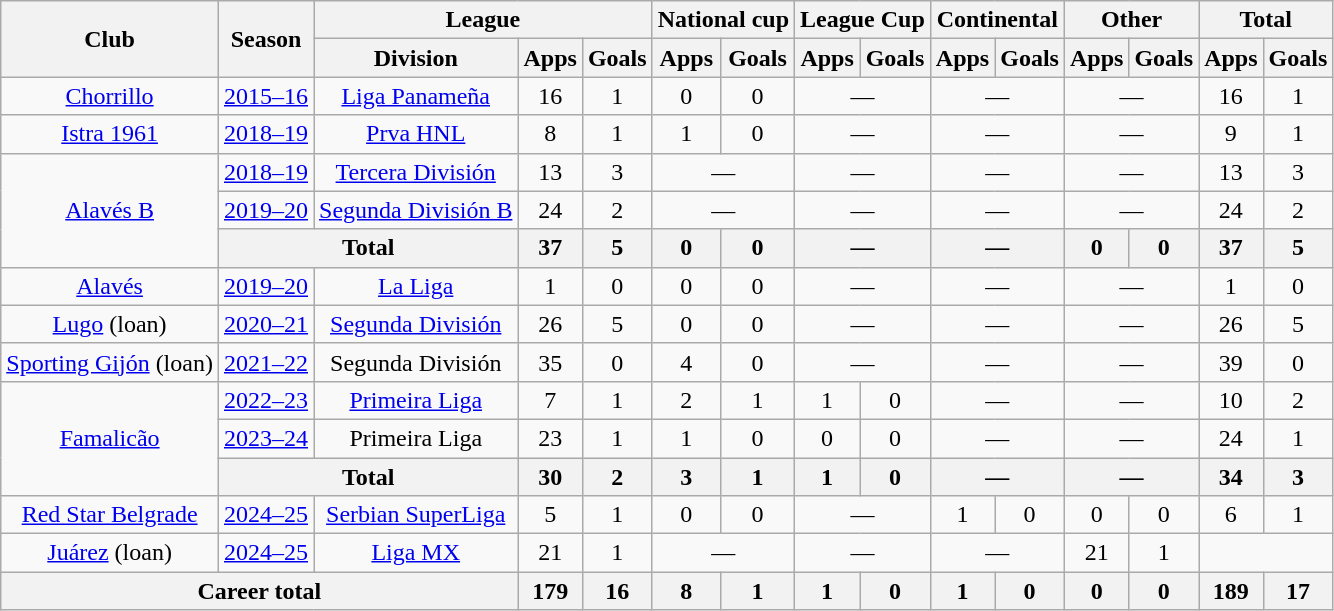<table class="wikitable" style="text-align:center">
<tr>
<th rowspan="2">Club</th>
<th rowspan="2">Season</th>
<th colspan="3">League</th>
<th colspan="2">National cup</th>
<th colspan="2">League Cup</th>
<th colspan="2">Continental</th>
<th colspan="2">Other</th>
<th colspan="2">Total</th>
</tr>
<tr>
<th>Division</th>
<th>Apps</th>
<th>Goals</th>
<th>Apps</th>
<th>Goals</th>
<th>Apps</th>
<th>Goals</th>
<th>Apps</th>
<th>Goals</th>
<th>Apps</th>
<th>Goals</th>
<th>Apps</th>
<th>Goals</th>
</tr>
<tr>
<td><a href='#'>Chorrillo</a></td>
<td><a href='#'>2015–16</a></td>
<td><a href='#'>Liga Panameña</a></td>
<td>16</td>
<td>1</td>
<td>0</td>
<td>0</td>
<td colspan="2">—</td>
<td colspan="2">—</td>
<td colspan="2">—</td>
<td>16</td>
<td>1</td>
</tr>
<tr>
<td><a href='#'>Istra 1961</a></td>
<td><a href='#'>2018–19</a></td>
<td><a href='#'>Prva HNL</a></td>
<td>8</td>
<td>1</td>
<td>1</td>
<td>0</td>
<td colspan="2">—</td>
<td colspan="2">—</td>
<td colspan="2">—</td>
<td>9</td>
<td>1</td>
</tr>
<tr>
<td rowspan="3"><a href='#'>Alavés B</a></td>
<td><a href='#'>2018–19</a></td>
<td><a href='#'>Tercera División</a></td>
<td>13</td>
<td>3</td>
<td colspan="2">—</td>
<td colspan="2">—</td>
<td colspan="2">—</td>
<td colspan="2">—</td>
<td>13</td>
<td>3</td>
</tr>
<tr>
<td><a href='#'>2019–20</a></td>
<td><a href='#'>Segunda División B</a></td>
<td>24</td>
<td>2</td>
<td colspan="2">—</td>
<td colspan="2">—</td>
<td colspan="2">—</td>
<td colspan="2">—</td>
<td>24</td>
<td>2</td>
</tr>
<tr>
<th colspan="2">Total</th>
<th>37</th>
<th>5</th>
<th>0</th>
<th>0</th>
<th colspan="2">—</th>
<th colspan="2">—</th>
<th>0</th>
<th>0</th>
<th>37</th>
<th>5</th>
</tr>
<tr>
<td><a href='#'>Alavés</a></td>
<td><a href='#'>2019–20</a></td>
<td><a href='#'>La Liga</a></td>
<td>1</td>
<td>0</td>
<td>0</td>
<td>0</td>
<td colspan="2">—</td>
<td colspan="2">—</td>
<td colspan="2">—</td>
<td>1</td>
<td>0</td>
</tr>
<tr>
<td><a href='#'>Lugo</a> (loan)</td>
<td><a href='#'>2020–21</a></td>
<td><a href='#'>Segunda División</a></td>
<td>26</td>
<td>5</td>
<td>0</td>
<td>0</td>
<td colspan="2">—</td>
<td colspan="2">—</td>
<td colspan="2">—</td>
<td>26</td>
<td>5</td>
</tr>
<tr>
<td><a href='#'>Sporting Gijón</a> (loan)</td>
<td><a href='#'>2021–22</a></td>
<td>Segunda División</td>
<td>35</td>
<td>0</td>
<td>4</td>
<td>0</td>
<td colspan="2">—</td>
<td colspan="2">—</td>
<td colspan="2">—</td>
<td>39</td>
<td>0</td>
</tr>
<tr>
<td rowspan="3"><a href='#'>Famalicão</a></td>
<td><a href='#'>2022–23</a></td>
<td><a href='#'>Primeira Liga</a></td>
<td>7</td>
<td>1</td>
<td>2</td>
<td>1</td>
<td>1</td>
<td>0</td>
<td colspan="2">—</td>
<td colspan="2">—</td>
<td>10</td>
<td>2</td>
</tr>
<tr>
<td><a href='#'>2023–24</a></td>
<td>Primeira Liga</td>
<td>23</td>
<td>1</td>
<td>1</td>
<td>0</td>
<td>0</td>
<td>0</td>
<td colspan="2">—</td>
<td colspan="2">—</td>
<td>24</td>
<td>1</td>
</tr>
<tr>
<th colspan="2">Total</th>
<th>30</th>
<th>2</th>
<th>3</th>
<th>1</th>
<th>1</th>
<th>0</th>
<th colspan="2">—</th>
<th colspan="2">—</th>
<th>34</th>
<th>3</th>
</tr>
<tr>
<td><a href='#'>Red Star Belgrade</a></td>
<td><a href='#'>2024–25</a></td>
<td><a href='#'>Serbian SuperLiga</a></td>
<td>5</td>
<td>1</td>
<td>0</td>
<td>0</td>
<td colspan="2">—</td>
<td>1</td>
<td>0</td>
<td>0</td>
<td>0</td>
<td>6</td>
<td>1</td>
</tr>
<tr>
<td><a href='#'>Juárez</a> (loan)</td>
<td><a href='#'>2024–25</a></td>
<td><a href='#'>Liga MX</a></td>
<td>21</td>
<td>1</td>
<td colspan="2">—</td>
<td colspan="2">—</td>
<td colspan="2">—</td>
<td>21</td>
<td>1</td>
</tr>
<tr>
<th colspan="3">Career total</th>
<th>179</th>
<th>16</th>
<th>8</th>
<th>1</th>
<th>1</th>
<th>0</th>
<th>1</th>
<th>0</th>
<th>0</th>
<th>0</th>
<th>189</th>
<th>17</th>
</tr>
</table>
